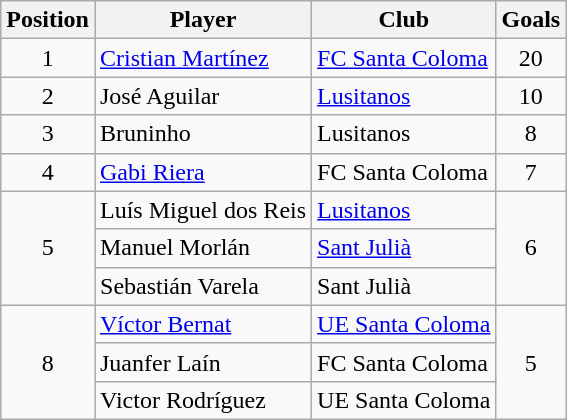<table class="wikitable" style="text-align:center">
<tr>
<th>Position</th>
<th>Player</th>
<th>Club</th>
<th>Goals</th>
</tr>
<tr>
<td>1</td>
<td align="left"><a href='#'>Cristian Martínez</a></td>
<td align="left"><a href='#'>FC Santa Coloma</a></td>
<td>20</td>
</tr>
<tr>
<td>2</td>
<td align="left">José Aguilar</td>
<td align="left"><a href='#'>Lusitanos</a></td>
<td>10</td>
</tr>
<tr>
<td>3</td>
<td align="left">Bruninho</td>
<td align="left">Lusitanos</td>
<td>8</td>
</tr>
<tr>
<td>4</td>
<td align="left"><a href='#'>Gabi Riera</a></td>
<td align="left">FC Santa Coloma</td>
<td>7</td>
</tr>
<tr>
<td rowspan=3>5</td>
<td align="left">Luís Miguel dos Reis</td>
<td align="left"><a href='#'>Lusitanos</a></td>
<td rowspan=3>6</td>
</tr>
<tr>
<td align="left">Manuel Morlán</td>
<td align="left"><a href='#'>Sant Julià</a></td>
</tr>
<tr>
<td align="left">Sebastián Varela</td>
<td align="left">Sant Julià</td>
</tr>
<tr>
<td rowspan=3>8</td>
<td align="left"><a href='#'>Víctor Bernat</a></td>
<td align="left"><a href='#'>UE Santa Coloma</a></td>
<td rowspan=3>5</td>
</tr>
<tr>
<td align="left">Juanfer Laín</td>
<td align="left">FC Santa Coloma</td>
</tr>
<tr>
<td align="left">Victor Rodríguez</td>
<td align="left">UE Santa Coloma</td>
</tr>
</table>
